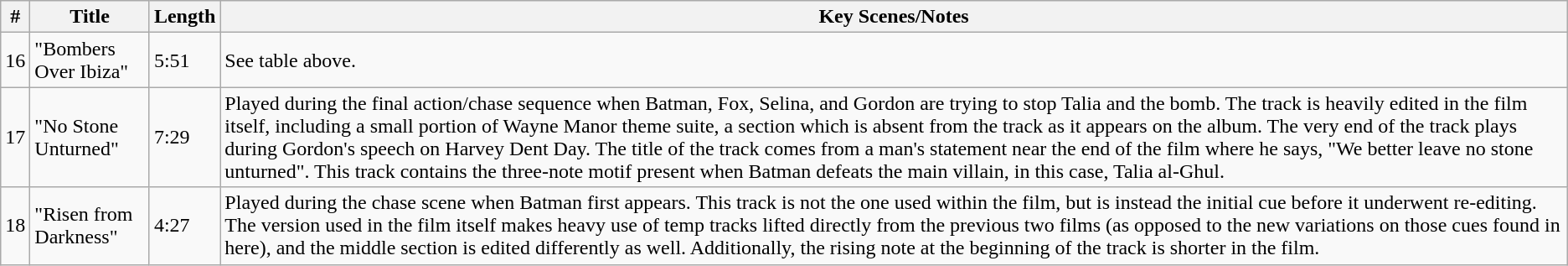<table class="wikitable">
<tr>
<th style="text-align:center;">#</th>
<th style="text-align:center;">Title</th>
<th style="text-align:center;">Length</th>
<th style="text-align:center;">Key Scenes/Notes</th>
</tr>
<tr>
<td>16</td>
<td>"Bombers Over Ibiza"</td>
<td>5:51</td>
<td>See table above.</td>
</tr>
<tr>
<td>17</td>
<td>"No Stone Unturned"</td>
<td>7:29</td>
<td>Played during the final action/chase sequence when Batman, Fox, Selina, and Gordon are trying to stop Talia and the bomb. The track is heavily edited in the film itself, including a small portion of Wayne Manor theme suite, a section which is absent from the track as it appears on the album. The very end of the track plays during Gordon's speech on Harvey Dent Day. The title of the track comes from a man's statement near the end of the film where he says, "We better leave no stone unturned". This track contains the three-note motif present when Batman defeats the main villain, in this case, Talia al-Ghul.</td>
</tr>
<tr>
<td>18</td>
<td>"Risen from Darkness"</td>
<td>4:27</td>
<td>Played during the chase scene when Batman first appears. This track is not the one used within the film, but is instead the initial cue before it underwent re-editing. The version used in the film itself makes heavy use of temp tracks lifted directly from the previous two films (as opposed to the new variations on those cues found in here), and the middle section is edited differently as well. Additionally, the rising note at the beginning of the track is shorter in the film.</td>
</tr>
</table>
